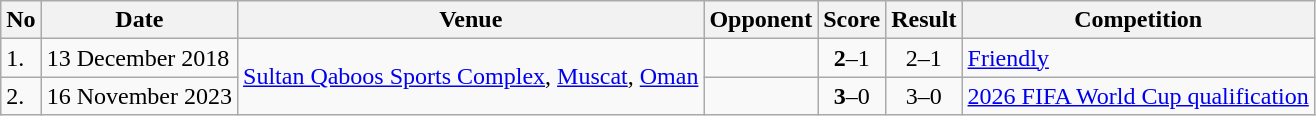<table class="wikitable" style="font-size:100%;">
<tr>
<th>No</th>
<th>Date</th>
<th>Venue</th>
<th>Opponent</th>
<th>Score</th>
<th>Result</th>
<th>Competition</th>
</tr>
<tr>
<td>1.</td>
<td>13 December 2018</td>
<td rowspan="2"><a href='#'>Sultan Qaboos Sports Complex</a>, <a href='#'>Muscat</a>, <a href='#'>Oman</a></td>
<td></td>
<td align=center><strong>2</strong>–1</td>
<td align=center>2–1</td>
<td><a href='#'>Friendly</a></td>
</tr>
<tr>
<td>2.</td>
<td>16 November 2023</td>
<td></td>
<td align=center><strong>3</strong>–0</td>
<td align=center>3–0</td>
<td><a href='#'>2026 FIFA World Cup qualification</a></td>
</tr>
</table>
